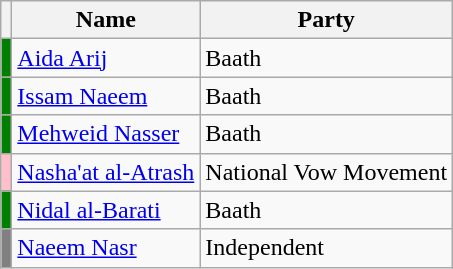<table class="wikitable sortable">
<tr>
<th></th>
<th>Name</th>
<th>Party</th>
</tr>
<tr>
<td bgcolor="green"></td>
<td><a href='#'>Aida Arij</a></td>
<td>Baath</td>
</tr>
<tr>
<td bgcolor="green"></td>
<td><a href='#'>Issam Naeem</a></td>
<td>Baath</td>
</tr>
<tr>
<td bgcolor="green"></td>
<td><a href='#'>Mehweid Nasser</a></td>
<td>Baath</td>
</tr>
<tr>
<td bgcolor="pink"></td>
<td><a href='#'>Nasha'at al-Atrash</a></td>
<td>National Vow Movement</td>
</tr>
<tr>
<td bgcolor="green"></td>
<td><a href='#'>Nidal al-Barati</a></td>
<td>Baath</td>
</tr>
<tr>
<td bgcolor="grey"></td>
<td><a href='#'>Naeem Nasr</a></td>
<td>Independent</td>
</tr>
</table>
